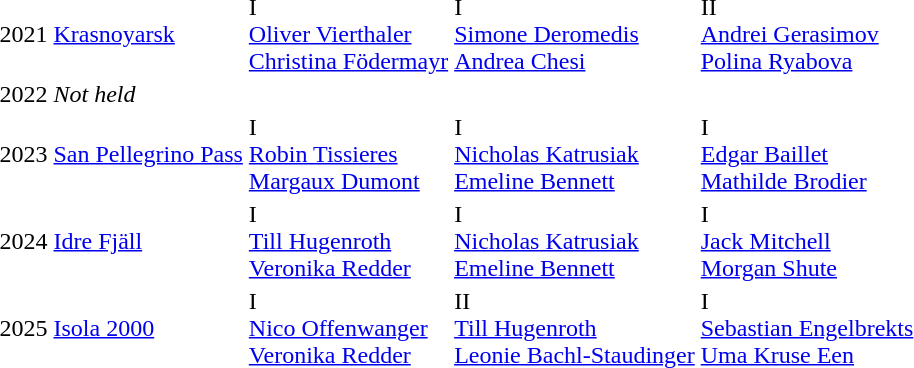<table>
<tr>
<td>2021</td>
<td><a href='#'>Krasnoyarsk</a></td>
<td> I<br><a href='#'>Oliver Vierthaler</a><br><a href='#'>Christina Födermayr</a></td>
<td> I<br><a href='#'>Simone Deromedis</a><br><a href='#'>Andrea Chesi</a></td>
<td> II<br><a href='#'>Andrei Gerasimov</a><br><a href='#'>Polina Ryabova</a></td>
</tr>
<tr>
<td>2022</td>
<td colspan=4><em>Not held</em></td>
</tr>
<tr>
<td>2023</td>
<td><a href='#'>San Pellegrino Pass</a></td>
<td> I<br><a href='#'>Robin Tissieres</a><br><a href='#'>Margaux Dumont</a></td>
<td> I<br><a href='#'>Nicholas Katrusiak</a><br><a href='#'>Emeline Bennett</a></td>
<td> I<br><a href='#'>Edgar Baillet</a><br><a href='#'>Mathilde Brodier</a></td>
</tr>
<tr>
<td>2024</td>
<td><a href='#'>Idre Fjäll</a></td>
<td> I<br><a href='#'>Till Hugenroth</a><br><a href='#'>Veronika Redder</a></td>
<td> I<br><a href='#'>Nicholas Katrusiak</a><br><a href='#'>Emeline Bennett</a></td>
<td> I<br><a href='#'>Jack Mitchell</a><br><a href='#'>Morgan Shute</a></td>
</tr>
<tr>
<td>2025</td>
<td><a href='#'>Isola 2000</a></td>
<td> I<br><a href='#'>Nico Offenwanger</a><br><a href='#'>Veronika Redder</a></td>
<td> II<br><a href='#'>Till Hugenroth</a><br><a href='#'>Leonie Bachl-Staudinger</a></td>
<td> I<br><a href='#'>Sebastian Engelbrekts</a><br><a href='#'>Uma Kruse Een</a></td>
</tr>
</table>
